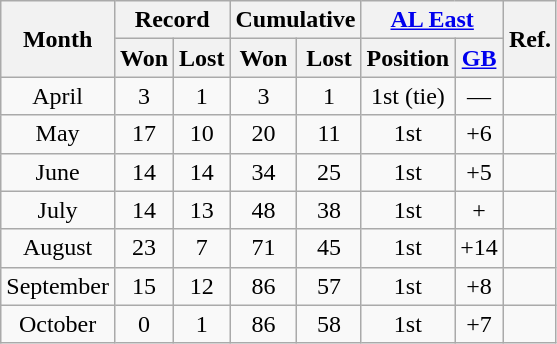<table class="wikitable" style="text-align:center;">
<tr>
<th rowspan=2>Month</th>
<th colspan=2>Record</th>
<th colspan=2>Cumulative</th>
<th colspan=2><a href='#'>AL East</a></th>
<th rowspan=2>Ref.</th>
</tr>
<tr>
<th>Won</th>
<th>Lost</th>
<th>Won</th>
<th>Lost</th>
<th>Position</th>
<th><a href='#'>GB</a></th>
</tr>
<tr>
<td>April</td>
<td>3</td>
<td>1</td>
<td>3</td>
<td>1</td>
<td>1st (tie)</td>
<td>—</td>
<td></td>
</tr>
<tr>
<td>May</td>
<td>17</td>
<td>10</td>
<td>20</td>
<td>11</td>
<td>1st</td>
<td>+6</td>
<td></td>
</tr>
<tr>
<td>June</td>
<td>14</td>
<td>14</td>
<td>34</td>
<td>25</td>
<td>1st</td>
<td>+5</td>
<td></td>
</tr>
<tr>
<td>July</td>
<td>14</td>
<td>13</td>
<td>48</td>
<td>38</td>
<td>1st</td>
<td>+</td>
<td></td>
</tr>
<tr>
<td>August</td>
<td>23</td>
<td>7</td>
<td>71</td>
<td>45</td>
<td>1st</td>
<td>+14</td>
<td></td>
</tr>
<tr>
<td>September</td>
<td>15</td>
<td>12</td>
<td>86</td>
<td>57</td>
<td>1st</td>
<td>+8</td>
<td></td>
</tr>
<tr>
<td>October</td>
<td>0</td>
<td>1</td>
<td>86</td>
<td>58</td>
<td>1st</td>
<td>+7</td>
<td></td>
</tr>
</table>
